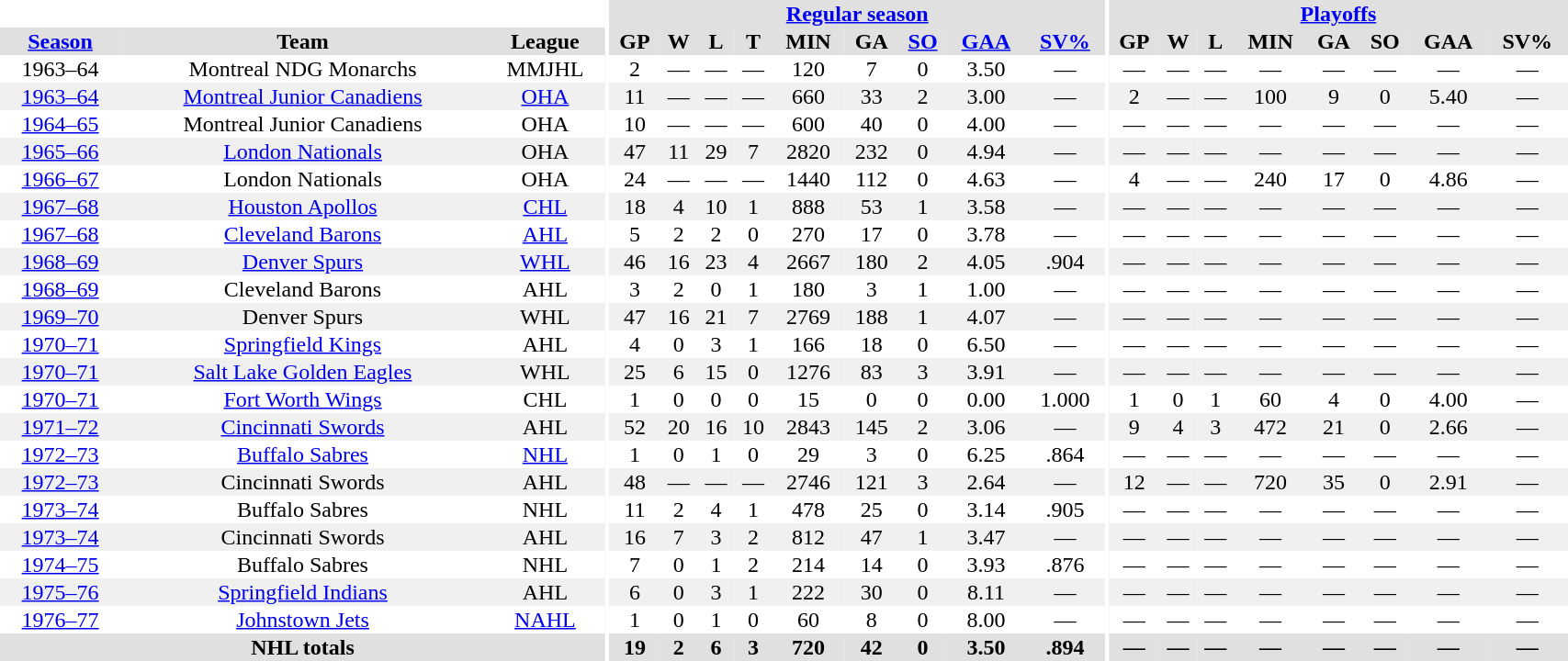<table border="0" cellpadding="1" cellspacing="0" style="width:90%; text-align:center;">
<tr bgcolor="#e0e0e0">
<th colspan="3" bgcolor="#ffffff"></th>
<th rowspan="99" bgcolor="#ffffff"></th>
<th colspan="9" bgcolor="#e0e0e0"><a href='#'>Regular season</a></th>
<th rowspan="99" bgcolor="#ffffff"></th>
<th colspan="8" bgcolor="#e0e0e0"><a href='#'>Playoffs</a></th>
</tr>
<tr bgcolor="#e0e0e0">
<th><a href='#'>Season</a></th>
<th>Team</th>
<th>League</th>
<th>GP</th>
<th>W</th>
<th>L</th>
<th>T</th>
<th>MIN</th>
<th>GA</th>
<th><a href='#'>SO</a></th>
<th><a href='#'>GAA</a></th>
<th><a href='#'>SV%</a></th>
<th>GP</th>
<th>W</th>
<th>L</th>
<th>MIN</th>
<th>GA</th>
<th>SO</th>
<th>GAA</th>
<th>SV%</th>
</tr>
<tr>
<td>1963–64</td>
<td>Montreal NDG Monarchs</td>
<td>MMJHL</td>
<td>2</td>
<td>—</td>
<td>—</td>
<td>—</td>
<td>120</td>
<td>7</td>
<td>0</td>
<td>3.50</td>
<td>—</td>
<td>—</td>
<td>—</td>
<td>—</td>
<td>—</td>
<td>—</td>
<td>—</td>
<td>—</td>
<td>—</td>
</tr>
<tr bgcolor="#f0f0f0">
<td><a href='#'>1963–64</a></td>
<td><a href='#'>Montreal Junior Canadiens</a></td>
<td><a href='#'>OHA</a></td>
<td>11</td>
<td>—</td>
<td>—</td>
<td>—</td>
<td>660</td>
<td>33</td>
<td>2</td>
<td>3.00</td>
<td>—</td>
<td>2</td>
<td>—</td>
<td>—</td>
<td>100</td>
<td>9</td>
<td>0</td>
<td>5.40</td>
<td>—</td>
</tr>
<tr>
<td><a href='#'>1964–65</a></td>
<td>Montreal Junior Canadiens</td>
<td>OHA</td>
<td>10</td>
<td>—</td>
<td>—</td>
<td>—</td>
<td>600</td>
<td>40</td>
<td>0</td>
<td>4.00</td>
<td>—</td>
<td>—</td>
<td>—</td>
<td>—</td>
<td>—</td>
<td>—</td>
<td>—</td>
<td>—</td>
<td>—</td>
</tr>
<tr bgcolor="#f0f0f0">
<td><a href='#'>1965–66</a></td>
<td><a href='#'>London Nationals</a></td>
<td>OHA</td>
<td>47</td>
<td>11</td>
<td>29</td>
<td>7</td>
<td>2820</td>
<td>232</td>
<td>0</td>
<td>4.94</td>
<td>—</td>
<td>—</td>
<td>—</td>
<td>—</td>
<td>—</td>
<td>—</td>
<td>—</td>
<td>—</td>
<td>—</td>
</tr>
<tr>
<td><a href='#'>1966–67</a></td>
<td>London Nationals</td>
<td>OHA</td>
<td>24</td>
<td>—</td>
<td>—</td>
<td>—</td>
<td>1440</td>
<td>112</td>
<td>0</td>
<td>4.63</td>
<td>—</td>
<td>4</td>
<td>—</td>
<td>—</td>
<td>240</td>
<td>17</td>
<td>0</td>
<td>4.86</td>
<td>—</td>
</tr>
<tr bgcolor="#f0f0f0">
<td><a href='#'>1967–68</a></td>
<td><a href='#'>Houston Apollos</a></td>
<td><a href='#'>CHL</a></td>
<td>18</td>
<td>4</td>
<td>10</td>
<td>1</td>
<td>888</td>
<td>53</td>
<td>1</td>
<td>3.58</td>
<td>—</td>
<td>—</td>
<td>—</td>
<td>—</td>
<td>—</td>
<td>—</td>
<td>—</td>
<td>—</td>
<td>—</td>
</tr>
<tr>
<td><a href='#'>1967–68</a></td>
<td><a href='#'>Cleveland Barons</a></td>
<td><a href='#'>AHL</a></td>
<td>5</td>
<td>2</td>
<td>2</td>
<td>0</td>
<td>270</td>
<td>17</td>
<td>0</td>
<td>3.78</td>
<td>—</td>
<td>—</td>
<td>—</td>
<td>—</td>
<td>—</td>
<td>—</td>
<td>—</td>
<td>—</td>
<td>—</td>
</tr>
<tr bgcolor="#f0f0f0">
<td><a href='#'>1968–69</a></td>
<td><a href='#'>Denver Spurs</a></td>
<td><a href='#'>WHL</a></td>
<td>46</td>
<td>16</td>
<td>23</td>
<td>4</td>
<td>2667</td>
<td>180</td>
<td>2</td>
<td>4.05</td>
<td>.904</td>
<td>—</td>
<td>—</td>
<td>—</td>
<td>—</td>
<td>—</td>
<td>—</td>
<td>—</td>
<td>—</td>
</tr>
<tr>
<td><a href='#'>1968–69</a></td>
<td>Cleveland Barons</td>
<td>AHL</td>
<td>3</td>
<td>2</td>
<td>0</td>
<td>1</td>
<td>180</td>
<td>3</td>
<td>1</td>
<td>1.00</td>
<td>—</td>
<td>—</td>
<td>—</td>
<td>—</td>
<td>—</td>
<td>—</td>
<td>—</td>
<td>—</td>
<td>—</td>
</tr>
<tr bgcolor="#f0f0f0">
<td><a href='#'>1969–70</a></td>
<td>Denver Spurs</td>
<td>WHL</td>
<td>47</td>
<td>16</td>
<td>21</td>
<td>7</td>
<td>2769</td>
<td>188</td>
<td>1</td>
<td>4.07</td>
<td>—</td>
<td>—</td>
<td>—</td>
<td>—</td>
<td>—</td>
<td>—</td>
<td>—</td>
<td>—</td>
<td>—</td>
</tr>
<tr>
<td><a href='#'>1970–71</a></td>
<td><a href='#'>Springfield Kings</a></td>
<td>AHL</td>
<td>4</td>
<td>0</td>
<td>3</td>
<td>1</td>
<td>166</td>
<td>18</td>
<td>0</td>
<td>6.50</td>
<td>—</td>
<td>—</td>
<td>—</td>
<td>—</td>
<td>—</td>
<td>—</td>
<td>—</td>
<td>—</td>
<td>—</td>
</tr>
<tr bgcolor="#f0f0f0">
<td><a href='#'>1970–71</a></td>
<td><a href='#'>Salt Lake Golden Eagles</a></td>
<td>WHL</td>
<td>25</td>
<td>6</td>
<td>15</td>
<td>0</td>
<td>1276</td>
<td>83</td>
<td>3</td>
<td>3.91</td>
<td>—</td>
<td>—</td>
<td>—</td>
<td>—</td>
<td>—</td>
<td>—</td>
<td>—</td>
<td>—</td>
<td>—</td>
</tr>
<tr>
<td><a href='#'>1970–71</a></td>
<td><a href='#'>Fort Worth Wings</a></td>
<td>CHL</td>
<td>1</td>
<td>0</td>
<td>0</td>
<td>0</td>
<td>15</td>
<td>0</td>
<td>0</td>
<td>0.00</td>
<td>1.000</td>
<td>1</td>
<td>0</td>
<td>1</td>
<td>60</td>
<td>4</td>
<td>0</td>
<td>4.00</td>
<td>—</td>
</tr>
<tr bgcolor="#f0f0f0">
<td><a href='#'>1971–72</a></td>
<td><a href='#'>Cincinnati Swords</a></td>
<td>AHL</td>
<td>52</td>
<td>20</td>
<td>16</td>
<td>10</td>
<td>2843</td>
<td>145</td>
<td>2</td>
<td>3.06</td>
<td>—</td>
<td>9</td>
<td>4</td>
<td>3</td>
<td>472</td>
<td>21</td>
<td>0</td>
<td>2.66</td>
<td>—</td>
</tr>
<tr>
<td><a href='#'>1972–73</a></td>
<td><a href='#'>Buffalo Sabres</a></td>
<td><a href='#'>NHL</a></td>
<td>1</td>
<td>0</td>
<td>1</td>
<td>0</td>
<td>29</td>
<td>3</td>
<td>0</td>
<td>6.25</td>
<td>.864</td>
<td>—</td>
<td>—</td>
<td>—</td>
<td>—</td>
<td>—</td>
<td>—</td>
<td>—</td>
<td>—</td>
</tr>
<tr bgcolor="#f0f0f0">
<td><a href='#'>1972–73</a></td>
<td>Cincinnati Swords</td>
<td>AHL</td>
<td>48</td>
<td>—</td>
<td>—</td>
<td>—</td>
<td>2746</td>
<td>121</td>
<td>3</td>
<td>2.64</td>
<td>—</td>
<td>12</td>
<td>—</td>
<td>—</td>
<td>720</td>
<td>35</td>
<td>0</td>
<td>2.91</td>
<td>—</td>
</tr>
<tr>
<td><a href='#'>1973–74</a></td>
<td>Buffalo Sabres</td>
<td>NHL</td>
<td>11</td>
<td>2</td>
<td>4</td>
<td>1</td>
<td>478</td>
<td>25</td>
<td>0</td>
<td>3.14</td>
<td>.905</td>
<td>—</td>
<td>—</td>
<td>—</td>
<td>—</td>
<td>—</td>
<td>—</td>
<td>—</td>
<td>—</td>
</tr>
<tr bgcolor="#f0f0f0">
<td><a href='#'>1973–74</a></td>
<td>Cincinnati Swords</td>
<td>AHL</td>
<td>16</td>
<td>7</td>
<td>3</td>
<td>2</td>
<td>812</td>
<td>47</td>
<td>1</td>
<td>3.47</td>
<td>—</td>
<td>—</td>
<td>—</td>
<td>—</td>
<td>—</td>
<td>—</td>
<td>—</td>
<td>—</td>
<td>—</td>
</tr>
<tr>
<td><a href='#'>1974–75</a></td>
<td>Buffalo Sabres</td>
<td>NHL</td>
<td>7</td>
<td>0</td>
<td>1</td>
<td>2</td>
<td>214</td>
<td>14</td>
<td>0</td>
<td>3.93</td>
<td>.876</td>
<td>—</td>
<td>—</td>
<td>—</td>
<td>—</td>
<td>—</td>
<td>—</td>
<td>—</td>
<td>—</td>
</tr>
<tr bgcolor="#f0f0f0">
<td><a href='#'>1975–76</a></td>
<td><a href='#'>Springfield Indians</a></td>
<td>AHL</td>
<td>6</td>
<td>0</td>
<td>3</td>
<td>1</td>
<td>222</td>
<td>30</td>
<td>0</td>
<td>8.11</td>
<td>—</td>
<td>—</td>
<td>—</td>
<td>—</td>
<td>—</td>
<td>—</td>
<td>—</td>
<td>—</td>
<td>—</td>
</tr>
<tr>
<td><a href='#'>1976–77</a></td>
<td><a href='#'>Johnstown Jets</a></td>
<td><a href='#'>NAHL</a></td>
<td>1</td>
<td>0</td>
<td>1</td>
<td>0</td>
<td>60</td>
<td>8</td>
<td>0</td>
<td>8.00</td>
<td>—</td>
<td>—</td>
<td>—</td>
<td>—</td>
<td>—</td>
<td>—</td>
<td>—</td>
<td>—</td>
<td>—</td>
</tr>
<tr bgcolor="#e0e0e0">
<th colspan=3>NHL totals</th>
<th>19</th>
<th>2</th>
<th>6</th>
<th>3</th>
<th>720</th>
<th>42</th>
<th>0</th>
<th>3.50</th>
<th>.894</th>
<th>—</th>
<th>—</th>
<th>—</th>
<th>—</th>
<th>—</th>
<th>—</th>
<th>—</th>
<th>—</th>
</tr>
</table>
